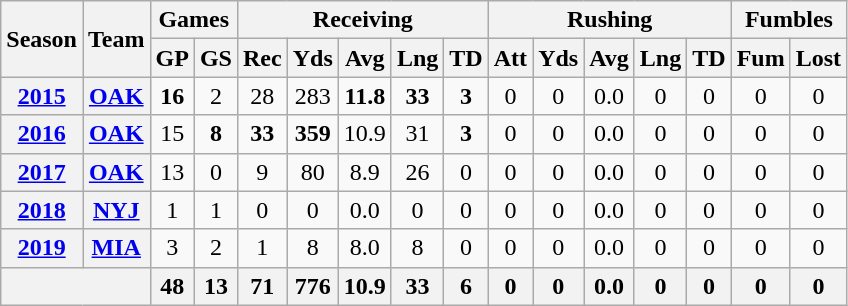<table class=wikitable style="text-align:center;">
<tr>
<th rowspan="2">Season</th>
<th rowspan="2">Team</th>
<th colspan="2">Games</th>
<th colspan="5">Receiving</th>
<th colspan="5">Rushing</th>
<th colspan="2">Fumbles</th>
</tr>
<tr>
<th>GP</th>
<th>GS</th>
<th>Rec</th>
<th>Yds</th>
<th>Avg</th>
<th>Lng</th>
<th>TD</th>
<th>Att</th>
<th>Yds</th>
<th>Avg</th>
<th>Lng</th>
<th>TD</th>
<th>Fum</th>
<th>Lost</th>
</tr>
<tr>
<th><a href='#'>2015</a></th>
<th><a href='#'>OAK</a></th>
<td><strong>16</strong></td>
<td>2</td>
<td>28</td>
<td>283</td>
<td><strong>11.8</strong></td>
<td><strong>33</strong></td>
<td><strong>3</strong></td>
<td>0</td>
<td>0</td>
<td>0.0</td>
<td>0</td>
<td>0</td>
<td>0</td>
<td>0</td>
</tr>
<tr>
<th><a href='#'>2016</a></th>
<th><a href='#'>OAK</a></th>
<td>15</td>
<td><strong>8</strong></td>
<td><strong>33</strong></td>
<td><strong>359</strong></td>
<td>10.9</td>
<td>31</td>
<td><strong>3</strong></td>
<td>0</td>
<td>0</td>
<td>0.0</td>
<td>0</td>
<td>0</td>
<td>0</td>
<td>0</td>
</tr>
<tr>
<th><a href='#'>2017</a></th>
<th><a href='#'>OAK</a></th>
<td>13</td>
<td>0</td>
<td>9</td>
<td>80</td>
<td>8.9</td>
<td>26</td>
<td>0</td>
<td>0</td>
<td>0</td>
<td>0.0</td>
<td>0</td>
<td>0</td>
<td>0</td>
<td>0</td>
</tr>
<tr>
<th><a href='#'>2018</a></th>
<th><a href='#'>NYJ</a></th>
<td>1</td>
<td>1</td>
<td>0</td>
<td>0</td>
<td>0.0</td>
<td>0</td>
<td>0</td>
<td>0</td>
<td>0</td>
<td>0.0</td>
<td>0</td>
<td>0</td>
<td>0</td>
<td>0</td>
</tr>
<tr>
<th><a href='#'>2019</a></th>
<th><a href='#'>MIA</a></th>
<td>3</td>
<td>2</td>
<td>1</td>
<td>8</td>
<td>8.0</td>
<td>8</td>
<td>0</td>
<td>0</td>
<td>0</td>
<td>0.0</td>
<td>0</td>
<td>0</td>
<td>0</td>
<td>0</td>
</tr>
<tr>
<th colspan=2></th>
<th>48</th>
<th>13</th>
<th>71</th>
<th>776</th>
<th>10.9</th>
<th>33</th>
<th>6</th>
<th>0</th>
<th>0</th>
<th>0.0</th>
<th>0</th>
<th>0</th>
<th>0</th>
<th>0</th>
</tr>
</table>
